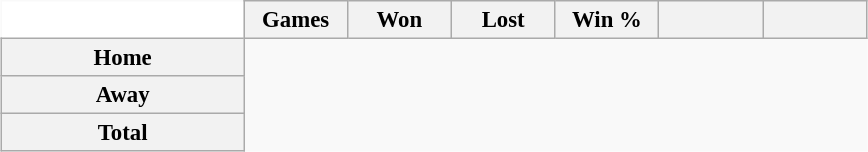<table class="wikitable" style="margin:1em auto; font-size:95%; text-align:center; width:38em; border:0;">
<tr>
<td width="28%" style="background:#fff;border:0;"></td>
<th width="12%">Games</th>
<th width="12%">Won</th>
<th width="12%">Lost</th>
<th width="12%">Win %</th>
<th width="12%"></th>
<th width="12%"></th>
</tr>
<tr>
<th>Home</th>
</tr>
<tr>
<th>Away</th>
</tr>
<tr>
<th>Total</th>
</tr>
</table>
